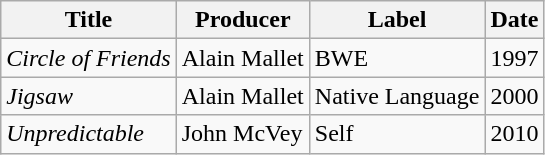<table class="wikitable">
<tr>
<th>Title</th>
<th>Producer</th>
<th>Label</th>
<th>Date</th>
</tr>
<tr>
<td><em>Circle of Friends</em></td>
<td>Alain Mallet</td>
<td>BWE</td>
<td>1997</td>
</tr>
<tr>
<td><em>Jigsaw</em></td>
<td>Alain Mallet</td>
<td>Native Language</td>
<td>2000</td>
</tr>
<tr>
<td><em>Unpredictable</em></td>
<td>John McVey</td>
<td>Self</td>
<td>2010</td>
</tr>
</table>
